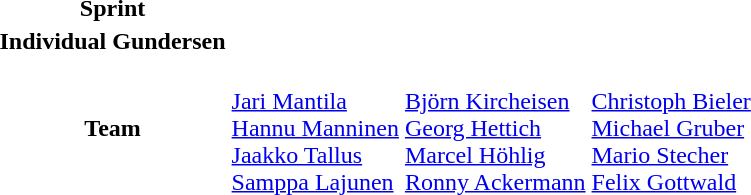<table>
<tr>
<th scope="row">Sprint <br></th>
<td></td>
<td></td>
<td></td>
</tr>
<tr>
<th scope="row">Individual Gundersen <br></th>
<td></td>
<td></td>
<td></td>
</tr>
<tr>
<th scope="row">Team <br></th>
<td><br><a href='#'>Jari Mantila</a><br><a href='#'>Hannu Manninen</a><br><a href='#'>Jaakko Tallus</a><br><a href='#'>Samppa Lajunen</a></td>
<td><br><a href='#'>Björn Kircheisen</a><br><a href='#'>Georg Hettich</a><br><a href='#'>Marcel Höhlig</a><br><a href='#'>Ronny Ackermann</a></td>
<td><br><a href='#'>Christoph Bieler</a><br><a href='#'>Michael Gruber</a><br><a href='#'>Mario Stecher</a><br><a href='#'>Felix Gottwald</a></td>
</tr>
</table>
